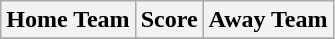<table class="wikitable" style="text-align: center">
<tr>
<th>Home Team</th>
<th>Score</th>
<th>Away Team</th>
</tr>
<tr>
</tr>
</table>
